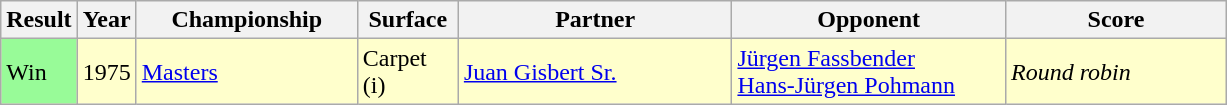<table class=wikitable>
<tr>
<th style="width:40px">Result</th>
<th style="width:30px">Year</th>
<th style="width:140px">Championship</th>
<th style="width:60px">Surface</th>
<th style="width:175px">Partner</th>
<th style="width:175px">Opponent</th>
<th style="width:140px" class="unsortable">Score</th>
</tr>
<tr style="background:#ffc;">
<td style="background:#98fb98;">Win</td>
<td>1975</td>
<td><a href='#'>Masters</a></td>
<td>Carpet (i)</td>
<td> <a href='#'>Juan Gisbert Sr.</a></td>
<td> <a href='#'>Jürgen Fassbender</a><br> <a href='#'>Hans-Jürgen Pohmann</a></td>
<td><em>Round robin</em></td>
</tr>
</table>
